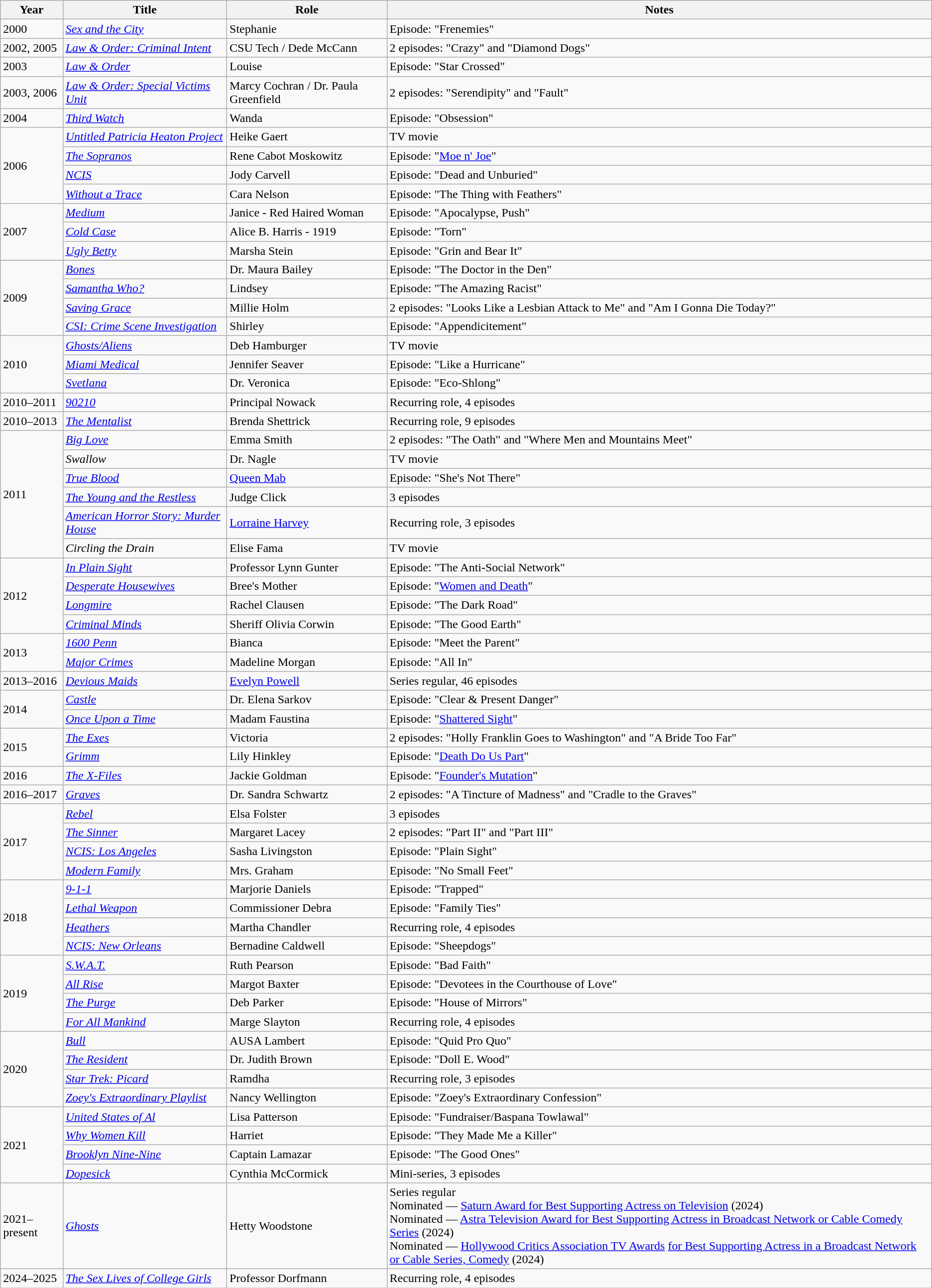<table class="wikitable sortable">
<tr>
<th>Year</th>
<th>Title</th>
<th>Role</th>
<th class="unsortable">Notes</th>
</tr>
<tr>
<td>2000</td>
<td><em><a href='#'>Sex and the City</a></em></td>
<td>Stephanie</td>
<td>Episode: "Frenemies"</td>
</tr>
<tr>
<td>2002, 2005</td>
<td><em><a href='#'>Law & Order: Criminal Intent</a></em></td>
<td>CSU Tech / Dede McCann</td>
<td>2 episodes: "Crazy" and "Diamond Dogs"</td>
</tr>
<tr>
<td>2003</td>
<td><em><a href='#'>Law & Order</a></em></td>
<td>Louise</td>
<td>Episode: "Star Crossed"</td>
</tr>
<tr>
<td>2003, 2006</td>
<td><em><a href='#'>Law & Order: Special Victims Unit</a></em></td>
<td>Marcy Cochran / Dr. Paula Greenfield</td>
<td>2 episodes: "Serendipity" and "Fault"</td>
</tr>
<tr>
<td>2004</td>
<td><em><a href='#'>Third Watch</a></em></td>
<td>Wanda</td>
<td>Episode: "Obsession"</td>
</tr>
<tr>
<td rowspan=4>2006</td>
<td><em><a href='#'>Untitled Patricia Heaton Project</a></em></td>
<td>Heike Gaert</td>
<td>TV movie</td>
</tr>
<tr>
<td><em><a href='#'>The Sopranos</a></em></td>
<td>Rene Cabot Moskowitz</td>
<td>Episode: "<a href='#'>Moe n' Joe</a>"</td>
</tr>
<tr>
<td><em><a href='#'>NCIS</a></em></td>
<td>Jody Carvell</td>
<td>Episode: "Dead and Unburied"</td>
</tr>
<tr>
<td><em><a href='#'>Without a Trace</a></em></td>
<td>Cara Nelson</td>
<td>Episode: "The Thing with Feathers"</td>
</tr>
<tr>
<td rowspan=3>2007</td>
<td><em><a href='#'>Medium</a></em></td>
<td>Janice - Red Haired Woman</td>
<td>Episode: "Apocalypse, Push"</td>
</tr>
<tr>
<td><em><a href='#'>Cold Case</a></em></td>
<td>Alice B. Harris - 1919</td>
<td>Episode: "Torn"</td>
</tr>
<tr>
<td><em><a href='#'>Ugly Betty</a></em></td>
<td>Marsha Stein</td>
<td>Episode: "Grin and Bear It"</td>
</tr>
<tr>
</tr>
<tr>
<td rowspan=4>2009</td>
<td><em><a href='#'>Bones</a></em></td>
<td>Dr. Maura Bailey</td>
<td>Episode: "The Doctor in the Den"</td>
</tr>
<tr>
<td><em><a href='#'>Samantha Who?</a></em></td>
<td>Lindsey</td>
<td>Episode: "The Amazing Racist"</td>
</tr>
<tr>
<td><em><a href='#'>Saving Grace</a></em></td>
<td>Millie Holm</td>
<td>2 episodes: "Looks Like a Lesbian Attack to Me" and "Am I Gonna Die Today?"</td>
</tr>
<tr>
<td><em><a href='#'>CSI: Crime Scene Investigation</a></em></td>
<td>Shirley</td>
<td>Episode: "Appendicitement"</td>
</tr>
<tr>
<td rowspan=3>2010</td>
<td><em><a href='#'>Ghosts/Aliens</a></em></td>
<td>Deb Hamburger</td>
<td>TV movie</td>
</tr>
<tr>
<td><em><a href='#'>Miami Medical</a></em></td>
<td>Jennifer Seaver</td>
<td>Episode: "Like a Hurricane"</td>
</tr>
<tr>
<td><em><a href='#'>Svetlana</a></em></td>
<td>Dr. Veronica</td>
<td>Episode: "Eco-Shlong"</td>
</tr>
<tr>
<td>2010–2011</td>
<td><em><a href='#'>90210</a></em></td>
<td>Principal Nowack</td>
<td>Recurring role, 4 episodes</td>
</tr>
<tr>
<td>2010–2013</td>
<td><em><a href='#'>The Mentalist</a></em></td>
<td>Brenda Shettrick</td>
<td>Recurring role, 9 episodes</td>
</tr>
<tr>
<td rowspan=6>2011</td>
<td><em><a href='#'>Big Love</a></em></td>
<td>Emma Smith</td>
<td>2 episodes: "The Oath" and "Where Men and Mountains Meet"</td>
</tr>
<tr>
<td><em>Swallow</em></td>
<td>Dr. Nagle</td>
<td>TV movie</td>
</tr>
<tr>
<td><em><a href='#'>True Blood</a></em></td>
<td><a href='#'>Queen Mab</a></td>
<td>Episode: "She's Not There"</td>
</tr>
<tr>
<td><em><a href='#'>The Young and the Restless</a></em></td>
<td>Judge Click</td>
<td>3 episodes</td>
</tr>
<tr>
<td><em><a href='#'>American Horror Story: Murder House</a></em></td>
<td><a href='#'>Lorraine Harvey</a></td>
<td>Recurring role, 3 episodes</td>
</tr>
<tr>
<td><em>Circling the Drain</em></td>
<td>Elise Fama</td>
<td>TV movie</td>
</tr>
<tr>
<td rowspan=4>2012</td>
<td><em><a href='#'>In Plain Sight</a></em></td>
<td>Professor Lynn Gunter</td>
<td>Episode: "The Anti-Social Network"</td>
</tr>
<tr>
<td><em><a href='#'>Desperate Housewives</a></em></td>
<td>Bree's Mother</td>
<td>Episode: "<a href='#'>Women and Death</a>"</td>
</tr>
<tr>
<td><em><a href='#'>Longmire</a></em></td>
<td>Rachel Clausen</td>
<td>Episode: "The Dark Road"</td>
</tr>
<tr>
<td><em><a href='#'>Criminal Minds</a></em></td>
<td>Sheriff Olivia Corwin</td>
<td>Episode: "The Good Earth"</td>
</tr>
<tr>
<td rowspan=2>2013</td>
<td><em><a href='#'>1600 Penn</a></em></td>
<td>Bianca</td>
<td>Episode: "Meet the Parent"</td>
</tr>
<tr>
<td><em><a href='#'>Major Crimes</a></em></td>
<td>Madeline Morgan</td>
<td>Episode: "All In"</td>
</tr>
<tr>
<td>2013–2016</td>
<td><em><a href='#'>Devious Maids</a></em></td>
<td><a href='#'>Evelyn Powell</a></td>
<td>Series regular, 46 episodes</td>
</tr>
<tr>
<td rowspan=2>2014</td>
<td><em><a href='#'>Castle</a></em></td>
<td>Dr. Elena Sarkov</td>
<td>Episode: "Clear & Present Danger"</td>
</tr>
<tr>
<td><em><a href='#'>Once Upon a Time</a></em></td>
<td>Madam Faustina</td>
<td>Episode: "<a href='#'>Shattered Sight</a>"</td>
</tr>
<tr>
<td rowspan=2>2015</td>
<td><em><a href='#'>The Exes</a></em></td>
<td>Victoria</td>
<td>2 episodes: "Holly Franklin Goes to Washington" and "A Bride Too Far"</td>
</tr>
<tr>
<td><em><a href='#'>Grimm</a></em></td>
<td>Lily Hinkley</td>
<td>Episode: "<a href='#'>Death Do Us Part</a>"</td>
</tr>
<tr>
<td>2016</td>
<td><em><a href='#'>The X-Files</a></em></td>
<td>Jackie Goldman</td>
<td>Episode: "<a href='#'>Founder's Mutation</a>"</td>
</tr>
<tr>
<td>2016–2017</td>
<td><em><a href='#'>Graves</a></em></td>
<td>Dr. Sandra Schwartz</td>
<td>2 episodes: "A Tincture of Madness" and "Cradle to the Graves"</td>
</tr>
<tr>
<td rowspan=4>2017</td>
<td><em><a href='#'>Rebel</a></em></td>
<td>Elsa Folster</td>
<td>3 episodes</td>
</tr>
<tr>
<td><em><a href='#'>The Sinner</a></em></td>
<td>Margaret Lacey</td>
<td>2 episodes: "Part II" and "Part III"</td>
</tr>
<tr>
<td><em><a href='#'>NCIS: Los Angeles</a></em></td>
<td>Sasha Livingston</td>
<td>Episode: "Plain Sight"</td>
</tr>
<tr>
<td><em><a href='#'>Modern Family</a></em></td>
<td>Mrs. Graham</td>
<td>Episode: "No Small Feet"</td>
</tr>
<tr>
<td rowspan=4>2018</td>
<td><em><a href='#'>9-1-1</a></em></td>
<td>Marjorie Daniels</td>
<td>Episode: "Trapped"</td>
</tr>
<tr>
<td><em><a href='#'>Lethal Weapon</a></em></td>
<td>Commissioner Debra</td>
<td>Episode: "Family Ties"</td>
</tr>
<tr>
<td><em><a href='#'>Heathers</a></em></td>
<td>Martha Chandler</td>
<td>Recurring role, 4 episodes</td>
</tr>
<tr>
<td><em><a href='#'>NCIS: New Orleans</a></em></td>
<td>Bernadine Caldwell</td>
<td>Episode: "Sheepdogs"</td>
</tr>
<tr>
<td rowspan=4>2019</td>
<td><em><a href='#'>S.W.A.T.</a></em></td>
<td>Ruth Pearson</td>
<td>Episode: "Bad Faith"</td>
</tr>
<tr>
<td><em><a href='#'>All Rise</a></em></td>
<td>Margot Baxter</td>
<td>Episode: "Devotees in the Courthouse of Love"</td>
</tr>
<tr>
<td><em><a href='#'>The Purge</a></em></td>
<td>Deb Parker</td>
<td>Episode: "House of Mirrors"</td>
</tr>
<tr>
<td><em><a href='#'>For All Mankind</a></em></td>
<td>Marge Slayton</td>
<td>Recurring role, 4 episodes</td>
</tr>
<tr>
<td rowspan=4>2020</td>
<td><em><a href='#'>Bull</a></em></td>
<td>AUSA Lambert</td>
<td>Episode: "Quid Pro Quo"</td>
</tr>
<tr>
<td><em><a href='#'>The Resident</a></em></td>
<td>Dr. Judith Brown</td>
<td>Episode: "Doll E. Wood"</td>
</tr>
<tr>
<td><em><a href='#'>Star Trek: Picard</a></em></td>
<td>Ramdha</td>
<td>Recurring role, 3 episodes</td>
</tr>
<tr>
<td><em><a href='#'>Zoey's Extraordinary Playlist</a></em></td>
<td>Nancy Wellington</td>
<td>Episode: "Zoey's Extraordinary Confession"</td>
</tr>
<tr>
<td rowspan=4>2021</td>
<td><em><a href='#'>United States of Al</a></em></td>
<td>Lisa Patterson</td>
<td>Episode: "Fundraiser/Baspana Towlawal"</td>
</tr>
<tr>
<td><em><a href='#'>Why Women Kill</a></em></td>
<td>Harriet</td>
<td>Episode: "They Made Me a Killer"</td>
</tr>
<tr>
<td><em><a href='#'>Brooklyn Nine-Nine</a></em></td>
<td>Captain Lamazar</td>
<td>Episode: "The Good Ones"</td>
</tr>
<tr>
<td><em><a href='#'>Dopesick</a></em></td>
<td>Cynthia McCormick</td>
<td>Mini-series, 3 episodes</td>
</tr>
<tr>
<td>2021–present</td>
<td><em><a href='#'>Ghosts</a></em></td>
<td>Hetty Woodstone</td>
<td>Series regular<br>Nominated — <a href='#'>Saturn Award for Best Supporting Actress on Television</a> (2024)<br>Nominated — <a href='#'>Astra Television Award for Best Supporting Actress in Broadcast Network or Cable Comedy Series</a> (2024)<br>Nominated — <a href='#'>Hollywood Critics Association TV Awards</a> <a href='#'>for Best Supporting Actress in a Broadcast Network or Cable Series, Comedy</a> (2024)</td>
</tr>
<tr>
<td>2024–2025</td>
<td><em><a href='#'>The Sex Lives of College Girls</a></em></td>
<td>Professor Dorfmann</td>
<td>Recurring role, 4 episodes</td>
</tr>
</table>
